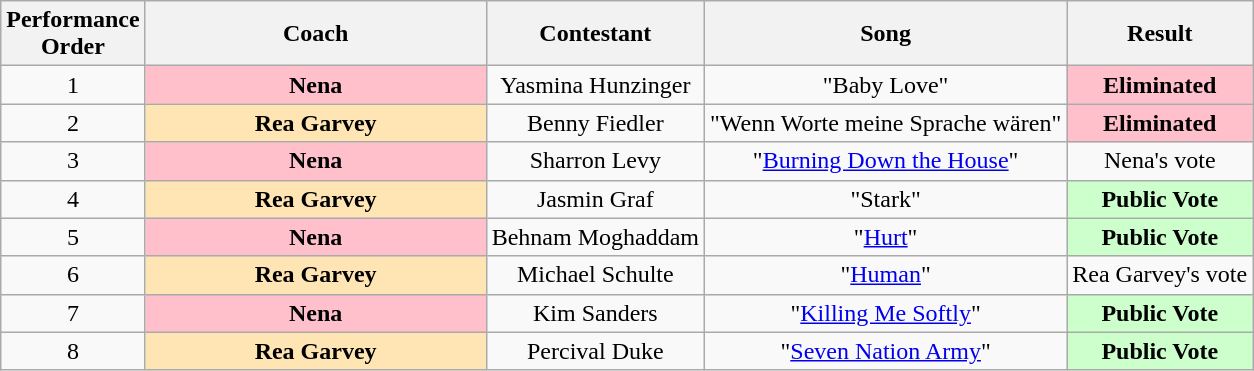<table class="wikitable sortable" style="text-align: center; width: auto;">
<tr>
<th>Performance <br>Order</th>
<th>Coach</th>
<th>Contestant</th>
<th>Song</th>
<th>Result</th>
</tr>
<tr>
<td>1</td>
<th style="background-color:pink" width="220px">Nena</th>
<td>Yasmina Hunzinger</td>
<td>"Baby Love"</td>
<th style="background:pink;">Eliminated</th>
</tr>
<tr>
<td>2</td>
<th style="background-color:#ffe5b4" width="220px">Rea Garvey</th>
<td>Benny Fiedler</td>
<td>"Wenn Worte meine Sprache wären"</td>
<th style="background:pink;">Eliminated</th>
</tr>
<tr>
<td>3</td>
<th style="background-color:pink" width="220px">Nena</th>
<td>Sharron Levy</td>
<td>"<a href='#'>Burning Down the House</a>"</td>
<td>Nena's vote</td>
</tr>
<tr>
<td>4</td>
<th style="background-color:#ffe5b4" width="220px">Rea Garvey</th>
<td>Jasmin Graf</td>
<td>"Stark"</td>
<th style="background:#cfc">Public Vote</th>
</tr>
<tr>
<td>5</td>
<th style="background-color:pink" width="220px">Nena</th>
<td>Behnam Moghaddam</td>
<td>"<a href='#'>Hurt</a>"</td>
<th style="background:#cfc">Public Vote</th>
</tr>
<tr>
<td>6</td>
<th style="background-color:#ffe5b4" width="220px">Rea Garvey</th>
<td>Michael Schulte</td>
<td>"<a href='#'>Human</a>"</td>
<td>Rea Garvey's vote</td>
</tr>
<tr>
<td>7</td>
<th style="background-color:pink" width="220px">Nena</th>
<td>Kim Sanders</td>
<td>"<a href='#'>Killing Me Softly</a>"</td>
<th style="background:#cfc">Public Vote</th>
</tr>
<tr>
<td>8</td>
<th style="background-color:#ffe5b4" width="220px">Rea Garvey</th>
<td>Percival Duke</td>
<td>"<a href='#'>Seven Nation Army</a>"</td>
<th style="background:#cfc">Public Vote</th>
</tr>
</table>
